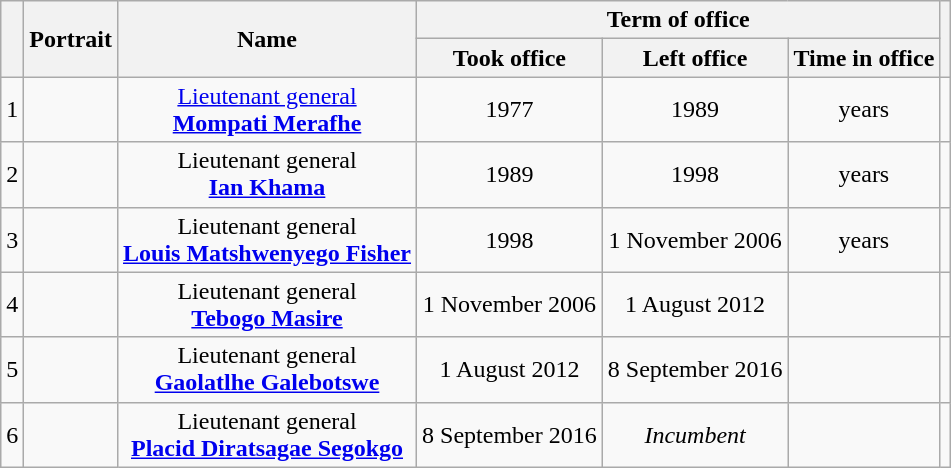<table class="wikitable" style="text-align:center">
<tr>
<th rowspan=2></th>
<th rowspan=2>Portrait</th>
<th rowspan=2>Name<br></th>
<th colspan=3>Term of office</th>
<th rowspan=2></th>
</tr>
<tr>
<th>Took office</th>
<th>Left office</th>
<th>Time in office</th>
</tr>
<tr>
<td>1</td>
<td></td>
<td><a href='#'>Lieutenant general</a><br><strong><a href='#'>Mompati Merafhe</a></strong><br></td>
<td>1977</td>
<td>1989</td>
<td> years</td>
<td></td>
</tr>
<tr>
<td>2</td>
<td></td>
<td>Lieutenant general<br><strong><a href='#'>Ian Khama</a></strong><br></td>
<td>1989</td>
<td>1998</td>
<td> years</td>
<td></td>
</tr>
<tr>
<td>3</td>
<td></td>
<td>Lieutenant general<br><strong><a href='#'>Louis Matshwenyego Fisher</a></strong></td>
<td>1998</td>
<td>1 November 2006</td>
<td> years</td>
<td></td>
</tr>
<tr>
<td>4</td>
<td></td>
<td>Lieutenant general<br><strong><a href='#'>Tebogo Masire</a></strong></td>
<td>1 November 2006</td>
<td>1 August 2012</td>
<td></td>
<td></td>
</tr>
<tr>
<td>5</td>
<td></td>
<td>Lieutenant general<br><strong><a href='#'>Gaolatlhe Galebotswe</a></strong></td>
<td>1 August 2012</td>
<td>8 September 2016</td>
<td></td>
<td></td>
</tr>
<tr>
<td>6</td>
<td></td>
<td>Lieutenant general<br><strong><a href='#'>Placid Diratsagae Segokgo</a></strong></td>
<td>8 September 2016</td>
<td><em>Incumbent</em></td>
<td></td>
<td></td>
</tr>
</table>
